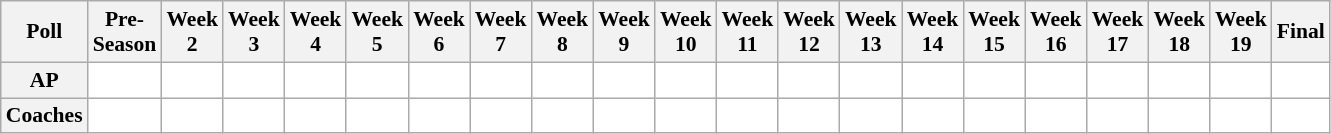<table class="wikitable" style="white-space:nowrap;font-size:90%">
<tr>
<th>Poll</th>
<th>Pre-<br>Season</th>
<th>Week<br>2</th>
<th>Week<br>3</th>
<th>Week<br>4</th>
<th>Week<br>5</th>
<th>Week<br>6</th>
<th>Week<br>7</th>
<th>Week<br>8</th>
<th>Week<br>9</th>
<th>Week<br>10</th>
<th>Week<br>11</th>
<th>Week<br>12</th>
<th>Week<br>13</th>
<th>Week<br>14</th>
<th>Week<br>15</th>
<th>Week<br>16</th>
<th>Week<br>17</th>
<th>Week<br>18</th>
<th>Week<br>19</th>
<th>Final</th>
</tr>
<tr style="text-align:center;">
<th>AP</th>
<td style="background:#FFF;"></td>
<td style="background:#FFF;"></td>
<td style="background:#FFF;"></td>
<td style="background:#FFF;"></td>
<td style="background:#FFF;"></td>
<td style="background:#FFF;"></td>
<td style="background:#FFF;"></td>
<td style="background:#FFF;"></td>
<td style="background:#FFF;"></td>
<td style="background:#FFF;"></td>
<td style="background:#FFF;"></td>
<td style="background:#FFF;"></td>
<td style="background:#FFF;"></td>
<td style="background:#FFF;"></td>
<td style="background:#FFF;"></td>
<td style="background:#FFF;"></td>
<td style="background:#FFF;"></td>
<td style="background:#FFF;"></td>
<td style="background:#FFF;"></td>
<td style="background:#FFF;"></td>
</tr>
<tr style="text-align:center;">
<th>Coaches</th>
<td style="background:#FFF;"></td>
<td style="background:#FFF;"></td>
<td style="background:#FFF;"></td>
<td style="background:#FFF;"></td>
<td style="background:#FFF;"></td>
<td style="background:#FFF;"></td>
<td style="background:#FFF;"></td>
<td style="background:#FFF;"></td>
<td style="background:#FFF;"></td>
<td style="background:#FFF;"></td>
<td style="background:#FFF;"></td>
<td style="background:#FFF;"></td>
<td style="background:#FFF;"></td>
<td style="background:#FFF;"></td>
<td style="background:#FFF;"></td>
<td style="background:#FFF;"></td>
<td style="background:#FFF;"></td>
<td style="background:#FFF;"></td>
<td style="background:#FFF;"></td>
<td style="background:#FFF;"></td>
</tr>
</table>
